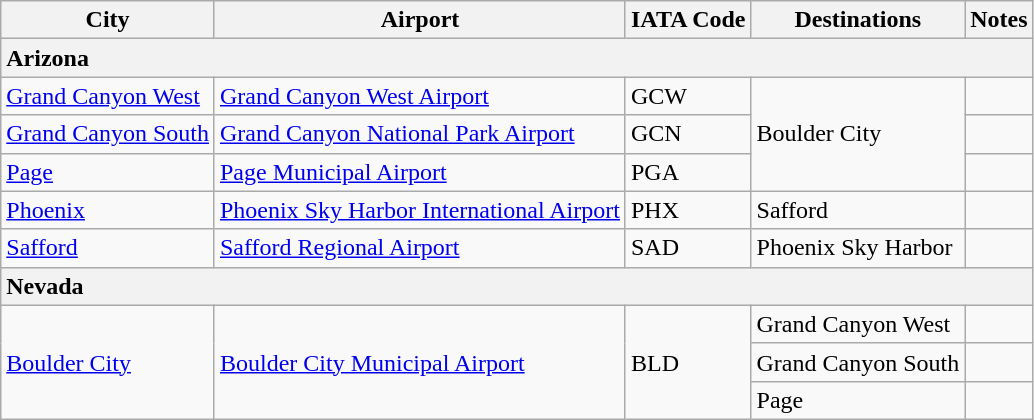<table class="wikitable">
<tr>
<th>City</th>
<th>Airport</th>
<th>IATA Code</th>
<th>Destinations</th>
<th>Notes</th>
</tr>
<tr>
<th colspan="5" style="text-align: left;">  Arizona</th>
</tr>
<tr>
<td><a href='#'>Grand Canyon West</a></td>
<td><a href='#'>Grand Canyon West Airport</a></td>
<td>GCW</td>
<td rowspan="3">Boulder City</td>
<td></td>
</tr>
<tr>
<td><a href='#'>Grand Canyon South</a></td>
<td><a href='#'>Grand Canyon National Park Airport</a></td>
<td>GCN</td>
<td></td>
</tr>
<tr>
<td><a href='#'>Page</a></td>
<td><a href='#'>Page Municipal Airport</a></td>
<td>PGA</td>
<td></td>
</tr>
<tr>
<td><a href='#'>Phoenix</a></td>
<td><a href='#'>Phoenix Sky Harbor International Airport</a></td>
<td>PHX</td>
<td>Safford</td>
<td></td>
</tr>
<tr>
<td><a href='#'>Safford</a></td>
<td><a href='#'>Safford Regional Airport</a></td>
<td>SAD</td>
<td>Phoenix Sky Harbor</td>
<td></td>
</tr>
<tr>
<th colspan="5" style="text-align: left;">  Nevada</th>
</tr>
<tr>
<td rowspan="3"><a href='#'>Boulder City</a></td>
<td rowspan="3"><a href='#'>Boulder City Municipal Airport</a></td>
<td rowspan="3">BLD</td>
<td>Grand Canyon West</td>
<td></td>
</tr>
<tr>
<td>Grand Canyon South</td>
<td></td>
</tr>
<tr>
<td>Page</td>
<td></td>
</tr>
</table>
